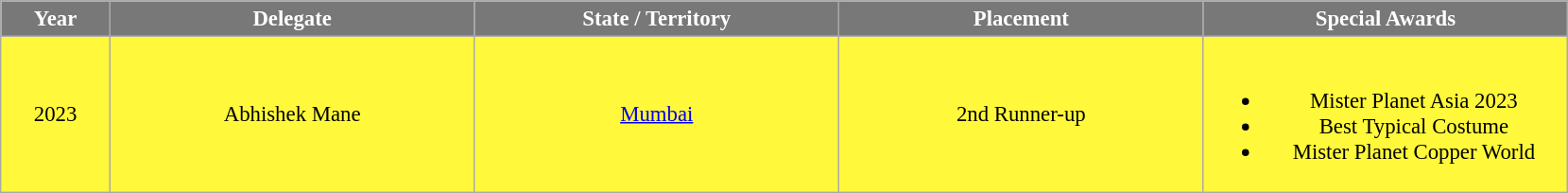<table class="wikitable sortable" style="font-size: 95%; text-align:center">
<tr>
<th width="70" style="background-color:#787878;color:#FFFFFF;">Year</th>
<th width="250" style="background-color:#787878;color:#FFFFFF;">Delegate</th>
<th width="250" style="background-color:#787878;color:#FFFFFF;">State / Territory</th>
<th width="250" style="background-color:#787878;color:#FFFFFF;">Placement</th>
<th width="250" style="background-color:#787878;color:#FFFFFF;">Special Awards</th>
</tr>
<tr style="background:#FFF83B;">
<td> 2023</td>
<td>Abhishek Mane</td>
<td><a href='#'>Mumbai</a></td>
<td>2nd Runner-up</td>
<td><br><ul><li>Mister Planet Asia 2023</li><li>Best Typical Costume</li><li>Mister Planet Copper World</li></ul></td>
</tr>
</table>
